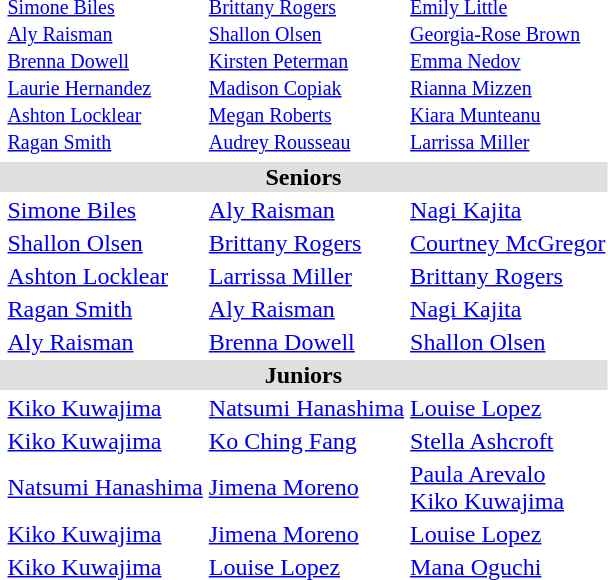<table>
<tr bgcolor="DFDFDF">
</tr>
<tr>
<th scope=row style="text-align:left"></th>
<td><br><small><a href='#'>Simone Biles</a><br><a href='#'>Aly Raisman</a><br><a href='#'>Brenna Dowell</a><br><a href='#'>Laurie Hernandez</a><br><a href='#'>Ashton Locklear</a><br><a href='#'>Ragan Smith</a></small></td>
<td><br><small><a href='#'>Brittany Rogers</a><br><a href='#'>Shallon Olsen</a><br><a href='#'>Kirsten Peterman</a><br><a href='#'>Madison Copiak</a><br><a href='#'>Megan Roberts</a><br><a href='#'>Audrey Rousseau</a></small></td>
<td><br><small><a href='#'>Emily Little</a><br><a href='#'>Georgia-Rose Brown</a><br><a href='#'>Emma Nedov</a><br><a href='#'>Rianna Mizzen</a><br><a href='#'>Kiara Munteanu</a><br><a href='#'>Larrissa Miller</a></small></td>
</tr>
<tr>
</tr>
<tr bgcolor="DFDFDF">
<td colspan="5" align="center"><strong>Seniors</strong></td>
</tr>
<tr>
<th scope=row style="text-align:left"></th>
<td> <a href='#'>Simone Biles</a></td>
<td> <a href='#'>Aly Raisman</a></td>
<td> <a href='#'>Nagi Kajita</a></td>
</tr>
<tr>
<th scope=row style="text-align:left"></th>
<td> <a href='#'>Shallon Olsen</a></td>
<td> <a href='#'>Brittany Rogers</a></td>
<td> <a href='#'>Courtney McGregor</a></td>
</tr>
<tr>
<th scope=row style="text-align:left"></th>
<td> <a href='#'>Ashton Locklear</a></td>
<td> <a href='#'>Larrissa Miller</a></td>
<td> <a href='#'>Brittany Rogers</a></td>
</tr>
<tr>
<th scope=row style="text-align:left"></th>
<td> <a href='#'>Ragan Smith</a></td>
<td> <a href='#'>Aly Raisman</a></td>
<td> <a href='#'>Nagi Kajita</a></td>
</tr>
<tr>
<th scope=row style="text-align:left"></th>
<td> <a href='#'>Aly Raisman</a></td>
<td> <a href='#'>Brenna Dowell</a></td>
<td> <a href='#'>Shallon Olsen</a></td>
</tr>
<tr bgcolor="DFDFDF">
<td colspan="5" align="center"><strong>Juniors</strong></td>
</tr>
<tr>
<th scope=row style="text-align:left"></th>
<td> <a href='#'>Kiko Kuwajima</a></td>
<td> <a href='#'>Natsumi Hanashima</a></td>
<td> <a href='#'>Louise Lopez</a></td>
</tr>
<tr>
<th scope=row style="text-align:left"></th>
<td> <a href='#'>Kiko Kuwajima</a></td>
<td> <a href='#'>Ko Ching Fang</a></td>
<td> <a href='#'>Stella Ashcroft</a></td>
</tr>
<tr>
<th scope=row style="text-align:left"></th>
<td> <a href='#'>Natsumi Hanashima</a></td>
<td> <a href='#'>Jimena Moreno</a></td>
<td> <a href='#'>Paula Arevalo</a><br> <a href='#'>Kiko Kuwajima</a></td>
</tr>
<tr>
<th scope=row style="text-align:left"></th>
<td> <a href='#'>Kiko Kuwajima</a></td>
<td> <a href='#'>Jimena Moreno</a></td>
<td> <a href='#'>Louise Lopez</a></td>
</tr>
<tr>
<th scope=row style="text-align:left"></th>
<td> <a href='#'>Kiko Kuwajima</a></td>
<td> <a href='#'>Louise Lopez</a></td>
<td> <a href='#'>Mana Oguchi</a></td>
</tr>
</table>
